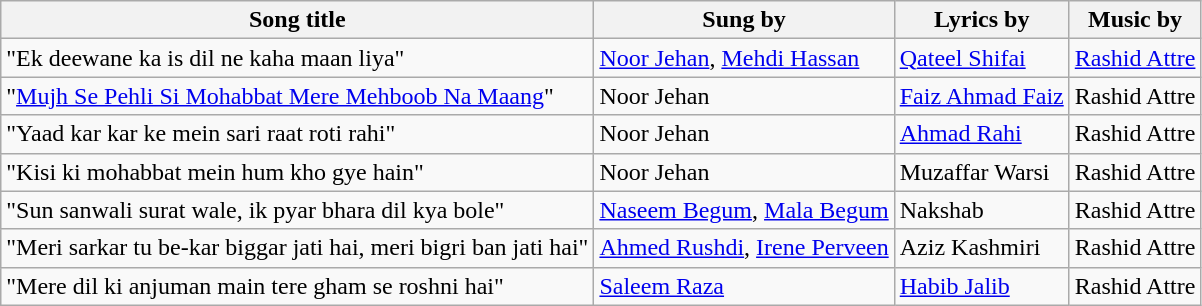<table class= "wikitable">
<tr>
<th>Song title</th>
<th>Sung by</th>
<th>Lyrics by</th>
<th>Music by</th>
</tr>
<tr>
<td>"Ek deewane ka is dil ne kaha maan liya"</td>
<td><a href='#'>Noor Jehan</a>, <a href='#'>Mehdi Hassan</a></td>
<td><a href='#'>Qateel Shifai</a></td>
<td><a href='#'>Rashid Attre</a></td>
</tr>
<tr>
<td>"<a href='#'>Mujh Se Pehli Si Mohabbat Mere Mehboob Na Maang</a>"</td>
<td>Noor Jehan</td>
<td><a href='#'>Faiz Ahmad Faiz</a></td>
<td>Rashid Attre</td>
</tr>
<tr>
<td>"Yaad kar kar ke mein sari raat roti rahi"</td>
<td>Noor Jehan</td>
<td><a href='#'>Ahmad Rahi</a></td>
<td>Rashid Attre</td>
</tr>
<tr>
<td>"Kisi ki mohabbat mein hum kho gye hain"</td>
<td>Noor Jehan</td>
<td>Muzaffar Warsi</td>
<td>Rashid Attre</td>
</tr>
<tr>
<td>"Sun sanwali surat wale, ik pyar bhara dil kya bole"</td>
<td><a href='#'>Naseem Begum</a>, <a href='#'>Mala Begum</a></td>
<td>Nakshab</td>
<td>Rashid Attre</td>
</tr>
<tr>
<td>"Meri sarkar tu be-kar biggar jati hai, meri bigri ban jati hai"</td>
<td><a href='#'>Ahmed Rushdi</a>, <a href='#'>Irene Perveen</a></td>
<td>Aziz Kashmiri</td>
<td>Rashid Attre</td>
</tr>
<tr>
<td>"Mere dil ki anjuman main tere gham se roshni hai"</td>
<td><a href='#'>Saleem Raza</a></td>
<td><a href='#'>Habib Jalib</a></td>
<td>Rashid Attre</td>
</tr>
</table>
